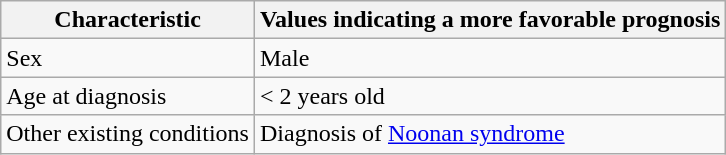<table class="wikitable">
<tr>
<th>Characteristic</th>
<th>Values indicating a more favorable prognosis</th>
</tr>
<tr>
<td>Sex</td>
<td>Male</td>
</tr>
<tr>
<td>Age at diagnosis</td>
<td>< 2 years old</td>
</tr>
<tr>
<td>Other existing conditions</td>
<td>Diagnosis of <a href='#'>Noonan syndrome</a></td>
</tr>
</table>
